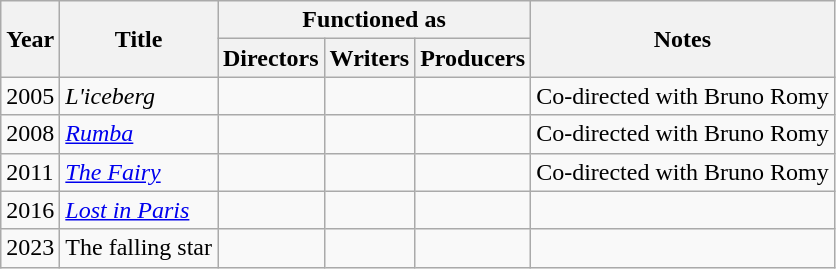<table class="wikitable">
<tr>
<th rowspan="2">Year</th>
<th rowspan="2">Title</th>
<th colspan="3">Functioned as</th>
<th rowspan="2">Notes</th>
</tr>
<tr>
<th>Directors</th>
<th>Writers</th>
<th>Producers</th>
</tr>
<tr>
<td>2005</td>
<td><em>L'iceberg</em></td>
<td></td>
<td></td>
<td></td>
<td>Co-directed with Bruno Romy</td>
</tr>
<tr>
<td>2008</td>
<td><em><a href='#'>Rumba</a></em></td>
<td></td>
<td></td>
<td></td>
<td>Co-directed with Bruno Romy</td>
</tr>
<tr>
<td>2011</td>
<td><em><a href='#'>The Fairy</a></em></td>
<td></td>
<td></td>
<td></td>
<td>Co-directed with Bruno Romy</td>
</tr>
<tr>
<td>2016</td>
<td><em><a href='#'>Lost in Paris</a></em></td>
<td></td>
<td></td>
<td></td>
<td></td>
</tr>
<tr>
<td>2023</td>
<td The Falling Star>The falling star</td>
<td></td>
<td></td>
<td></td>
</tr>
</table>
